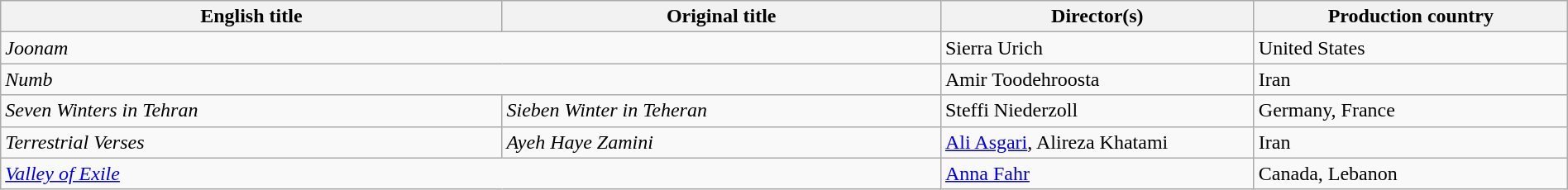<table class="sortable wikitable" width="100%" cellpadding="5">
<tr>
<th scope="col" width="32%">English title</th>
<th scope="col" width="28%">Original title</th>
<th scope="col" width="20%">Director(s)</th>
<th scope="col" width="20%">Production country</th>
</tr>
<tr>
<td colspan=2><em>Joonam</em></td>
<td>Sierra Urich</td>
<td>United States</td>
</tr>
<tr>
<td colspan=2><em>Numb</em></td>
<td>Amir Toodehroosta</td>
<td>Iran</td>
</tr>
<tr>
<td><em>Seven Winters in Tehran</em></td>
<td><em>Sieben Winter in Teheran</em></td>
<td>Steffi Niederzoll</td>
<td>Germany, France</td>
</tr>
<tr>
<td><em>Terrestrial Verses</em></td>
<td><em>Ayeh Haye Zamini</em></td>
<td><a href='#'>Ali Asgari</a>, Alireza Khatami</td>
<td>Iran</td>
</tr>
<tr>
<td colspan=2><em><a href='#'>Valley of Exile</a></em></td>
<td><a href='#'>Anna Fahr</a></td>
<td>Canada, Lebanon</td>
</tr>
</table>
